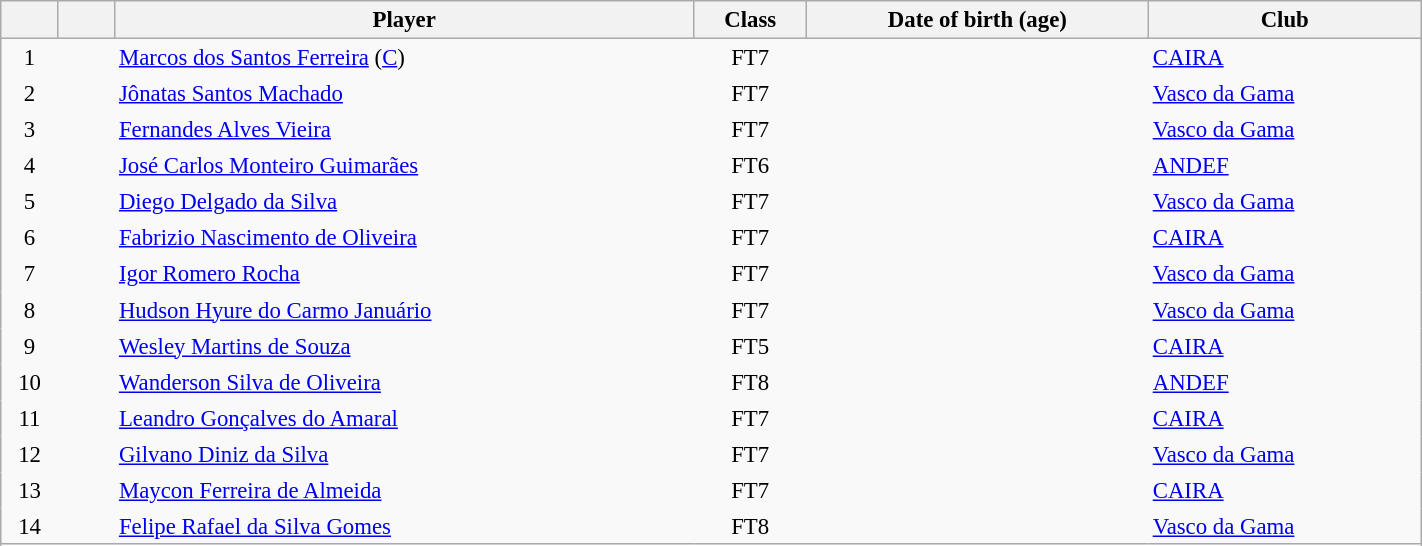<table class="sortable wikitable plainrowheaders" style="font-size:95%; width: 75%">
<tr>
<th scope="col" style="width:4%"></th>
<th scope="col" style="width:4%"></th>
<th scope="col">Player</th>
<th scope="col">Class</th>
<th scope="col">Date of birth (age)</th>
<th scope="col">Club</th>
</tr>
<tr>
<td style="text-align:center; border:0">1</td>
<td style="text-align:center; border:0"></td>
<td style="text-align:left; border:0"><a href='#'>Marcos dos Santos Ferreira</a> (<a href='#'>C</a>)</td>
<td style="text-align:center; border:0">FT7</td>
<td style="text-align:left; border:0"></td>
<td style="text-align:left; border:0"> <a href='#'>CAIRA</a></td>
</tr>
<tr>
<td style="text-align:center; border:0">2</td>
<td style="text-align:center; border:0"></td>
<td style="text-align:left; border:0"><a href='#'>Jônatas Santos Machado</a></td>
<td style="text-align:center; border:0">FT7</td>
<td style="text-align:left; border:0"></td>
<td style="text-align:left; border:0"> <a href='#'>Vasco da Gama</a></td>
</tr>
<tr>
<td style="text-align:center; border:0">3</td>
<td style="text-align:center; border:0"></td>
<td style="text-align:left; border:0"><a href='#'>Fernandes Alves Vieira</a></td>
<td style="text-align:center; border:0">FT7</td>
<td style="text-align:left; border:0"></td>
<td style="text-align:left; border:0"> <a href='#'>Vasco da Gama</a></td>
</tr>
<tr>
<td style="text-align:center; border:0">4</td>
<td style="text-align:center; border:0"></td>
<td style="text-align:left; border:0"><a href='#'>José Carlos Monteiro Guimarães</a></td>
<td style="text-align:center; border:0">FT6</td>
<td style="text-align:left; border:0"></td>
<td style="text-align:left; border:0"> <a href='#'>ANDEF</a></td>
</tr>
<tr>
<td style="text-align:center; border:0">5</td>
<td style="text-align:center; border:0"></td>
<td style="text-align:left; border:0"><a href='#'>Diego Delgado da Silva</a></td>
<td style="text-align:center; border:0">FT7</td>
<td style="text-align:left; border:0"></td>
<td style="text-align:left; border:0"> <a href='#'>Vasco da Gama</a></td>
</tr>
<tr>
<td style="text-align:center; border:0">6</td>
<td style="text-align:center; border:0"></td>
<td style="text-align:left; border:0"><a href='#'>Fabrizio Nascimento de Oliveira</a></td>
<td style="text-align:center; border:0">FT7</td>
<td style="text-align:left; border:0"></td>
<td style="text-align:left; border:0"> <a href='#'>CAIRA</a></td>
</tr>
<tr>
<td style="text-align:center; border:0">7</td>
<td style="text-align:center; border:0"></td>
<td style="text-align:left; border:0"><a href='#'>Igor Romero Rocha</a></td>
<td style="text-align:center; border:0">FT7</td>
<td style="text-align:left; border:0"></td>
<td style="text-align:left; border:0"> <a href='#'>Vasco da Gama</a></td>
</tr>
<tr>
<td style="text-align:center; border:0">8</td>
<td style="text-align:center; border:0"></td>
<td style="text-align:left; border:0"><a href='#'>Hudson Hyure do Carmo Januário</a></td>
<td style="text-align:center; border:0">FT7</td>
<td style="text-align:left; border:0"></td>
<td style="text-align:left; border:0"> <a href='#'>Vasco da Gama</a></td>
</tr>
<tr>
<td style="text-align:center; border:0">9</td>
<td style="text-align:center; border:0"></td>
<td style="text-align:left; border:0"><a href='#'>Wesley Martins de Souza</a></td>
<td style="text-align:center; border:0">FT5</td>
<td style="text-align:left; border:0"></td>
<td style="text-align:left; border:0"> <a href='#'>CAIRA</a></td>
</tr>
<tr>
<td style="text-align:center; border:0">10</td>
<td style="text-align:center; border:0"></td>
<td style="text-align:left; border:0"><a href='#'>Wanderson Silva de Oliveira</a></td>
<td style="text-align:center; border:0">FT8</td>
<td style="text-align:left; border:0"></td>
<td style="text-align:left; border:0"> <a href='#'>ANDEF</a></td>
</tr>
<tr>
<td style="text-align:center; border:0">11</td>
<td style="text-align:center; border:0"></td>
<td style="text-align:left; border:0"><a href='#'>Leandro Gonçalves do Amaral</a></td>
<td style="text-align:center; border:0">FT7</td>
<td style="text-align:left; border:0"></td>
<td style="text-align:left; border:0"> <a href='#'>CAIRA</a></td>
</tr>
<tr>
<td style="text-align:center; border:0">12</td>
<td style="text-align:center; border:0"></td>
<td style="text-align:left; border:0"><a href='#'>Gilvano Diniz da Silva</a></td>
<td style="text-align:center; border:0">FT7</td>
<td style="text-align:left; border:0"></td>
<td style="text-align:left; border:0"> <a href='#'>Vasco da Gama</a></td>
</tr>
<tr>
<td style="text-align:center; border:0">13</td>
<td style="text-align:center; border:0"></td>
<td style="text-align:left; border:0"><a href='#'>Maycon Ferreira de Almeida</a></td>
<td style="text-align:center; border:0">FT7</td>
<td style="text-align:left; border:0"></td>
<td style="text-align:left; border:0"> <a href='#'>CAIRA</a></td>
</tr>
<tr>
<td style="text-align:center; border:0">14</td>
<td style="text-align:center; border:0"></td>
<td style="text-align:left; border:0"><a href='#'>Felipe Rafael da Silva Gomes</a></td>
<td style="text-align:center; border:0">FT8</td>
<td style="text-align:left; border:0"></td>
<td style="text-align:left; border:0"> <a href='#'>Vasco da Gama</a></td>
</tr>
<tr>
</tr>
</table>
